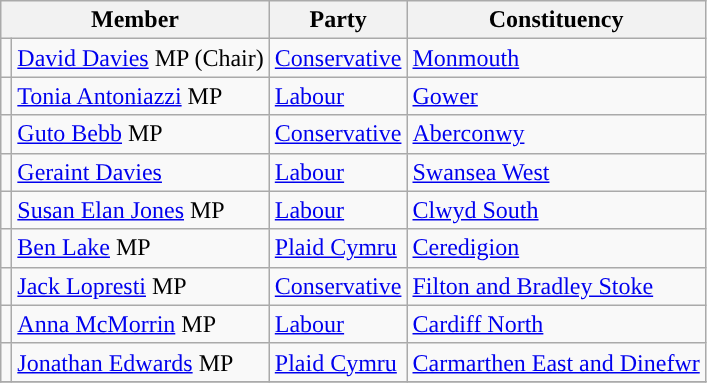<table class="wikitable">
<tr>
<th colspan="2" valign="top">Member</th>
<th valign="top">Party</th>
<th valign="top">Constituency</th>
</tr>
<tr>
<td style="color:inherit;background:"></td>
<td><a href='#'>David Davies</a> MP (Chair)</td>
<td><a href='#'>Conservative</a></td>
<td><a href='#'>Monmouth</a></td>
</tr>
<tr>
<td style="color:inherit;background:"></td>
<td><a href='#'>Tonia Antoniazzi</a> MP</td>
<td><a href='#'>Labour</a></td>
<td><a href='#'>Gower</a></td>
</tr>
<tr>
<td style="color:inherit;background:"></td>
<td><a href='#'>Guto Bebb</a> MP</td>
<td><a href='#'>Conservative</a></td>
<td><a href='#'>Aberconwy</a></td>
</tr>
<tr>
<td style="color:inherit;background:"></td>
<td><a href='#'>Geraint Davies</a></td>
<td><a href='#'>Labour</a></td>
<td><a href='#'>Swansea West</a></td>
</tr>
<tr>
<td style="color:inherit;background:"></td>
<td><a href='#'>Susan Elan Jones</a> MP</td>
<td><a href='#'>Labour</a></td>
<td><a href='#'>Clwyd South</a></td>
</tr>
<tr>
<td style="color:inherit;background:"></td>
<td><a href='#'>Ben Lake</a> MP</td>
<td><a href='#'>Plaid Cymru</a></td>
<td><a href='#'>Ceredigion</a></td>
</tr>
<tr>
<td style="color:inherit;background:"></td>
<td><a href='#'>Jack Lopresti</a> MP</td>
<td><a href='#'>Conservative</a></td>
<td><a href='#'>Filton and Bradley Stoke</a></td>
</tr>
<tr>
<td style="color:inherit;background:"></td>
<td><a href='#'>Anna McMorrin</a> MP</td>
<td><a href='#'>Labour</a></td>
<td><a href='#'>Cardiff North</a></td>
</tr>
<tr>
<td style="color:inherit;background:"></td>
<td><a href='#'>Jonathan Edwards</a> MP</td>
<td><a href='#'>Plaid Cymru</a></td>
<td><a href='#'>Carmarthen East and Dinefwr</a></td>
</tr>
<tr>
</tr>
</table>
